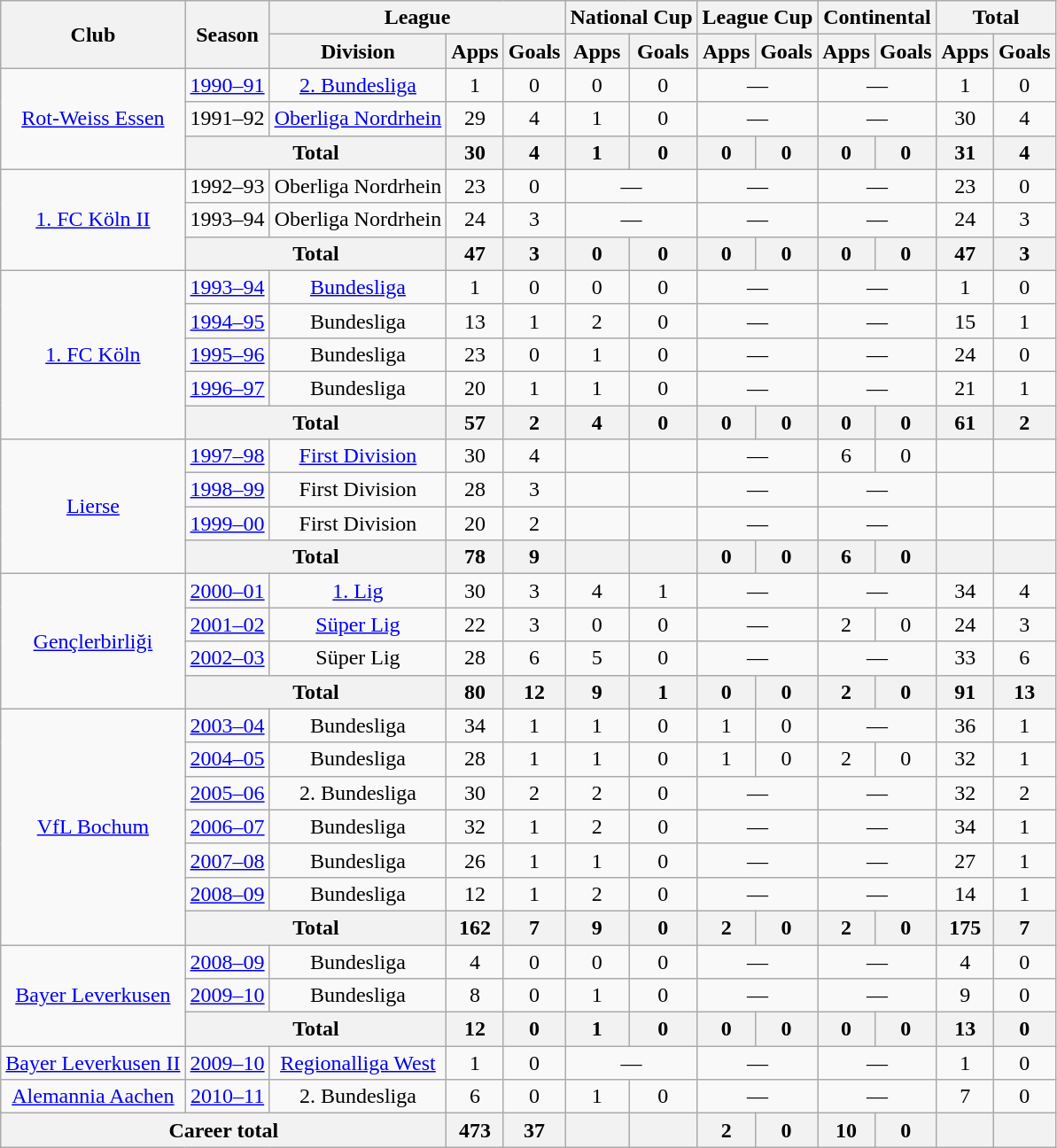<table class="wikitable" style="text-align:center">
<tr>
<th rowspan="2">Club</th>
<th rowspan="2">Season</th>
<th colspan="3">League</th>
<th colspan="2">National Cup</th>
<th colspan="2">League Cup</th>
<th colspan="2">Continental</th>
<th colspan="2">Total</th>
</tr>
<tr>
<th>Division</th>
<th>Apps</th>
<th>Goals</th>
<th>Apps</th>
<th>Goals</th>
<th>Apps</th>
<th>Goals</th>
<th>Apps</th>
<th>Goals</th>
<th>Apps</th>
<th>Goals</th>
</tr>
<tr>
<td rowspan="3"><a href='#'>Rot-Weiss Essen</a></td>
<td><a href='#'>1990–91</a></td>
<td><a href='#'>2. Bundesliga</a></td>
<td>1</td>
<td>0</td>
<td>0</td>
<td>0</td>
<td colspan="2">—</td>
<td colspan="2">—</td>
<td>1</td>
<td>0</td>
</tr>
<tr>
<td>1991–92</td>
<td><a href='#'>Oberliga Nordrhein</a></td>
<td>29</td>
<td>4</td>
<td>1</td>
<td>0</td>
<td colspan="2">—</td>
<td colspan="2">—</td>
<td>30</td>
<td>4</td>
</tr>
<tr>
<th colspan="2">Total</th>
<th>30</th>
<th>4</th>
<th>1</th>
<th>0</th>
<th>0</th>
<th>0</th>
<th>0</th>
<th>0</th>
<th>31</th>
<th>4</th>
</tr>
<tr>
<td rowspan="3"><a href='#'>1. FC Köln II</a></td>
<td>1992–93</td>
<td>Oberliga Nordrhein</td>
<td>23</td>
<td>0</td>
<td colspan="2">—</td>
<td colspan="2">—</td>
<td colspan="2">—</td>
<td>23</td>
<td>0</td>
</tr>
<tr>
<td>1993–94</td>
<td>Oberliga Nordrhein</td>
<td>24</td>
<td>3</td>
<td colspan="2">—</td>
<td colspan="2">—</td>
<td colspan="2">—</td>
<td>24</td>
<td>3</td>
</tr>
<tr>
<th colspan="2">Total</th>
<th>47</th>
<th>3</th>
<th>0</th>
<th>0</th>
<th>0</th>
<th>0</th>
<th>0</th>
<th>0</th>
<th>47</th>
<th>3</th>
</tr>
<tr>
<td rowspan="5"><a href='#'>1. FC Köln</a></td>
<td><a href='#'>1993–94</a></td>
<td><a href='#'>Bundesliga</a></td>
<td>1</td>
<td>0</td>
<td>0</td>
<td>0</td>
<td colspan="2">—</td>
<td colspan="2">—</td>
<td>1</td>
<td>0</td>
</tr>
<tr>
<td><a href='#'>1994–95</a></td>
<td>Bundesliga</td>
<td>13</td>
<td>1</td>
<td>2</td>
<td>0</td>
<td colspan="2">—</td>
<td colspan="2">—</td>
<td>15</td>
<td>1</td>
</tr>
<tr>
<td><a href='#'>1995–96</a></td>
<td>Bundesliga</td>
<td>23</td>
<td>0</td>
<td>1</td>
<td>0</td>
<td colspan="2">—</td>
<td colspan="2">—</td>
<td>24</td>
<td>0</td>
</tr>
<tr>
<td><a href='#'>1996–97</a></td>
<td>Bundesliga</td>
<td>20</td>
<td>1</td>
<td>1</td>
<td>0</td>
<td colspan="2">—</td>
<td colspan="2">—</td>
<td>21</td>
<td>1</td>
</tr>
<tr>
<th colspan="2">Total</th>
<th>57</th>
<th>2</th>
<th>4</th>
<th>0</th>
<th>0</th>
<th>0</th>
<th>0</th>
<th>0</th>
<th>61</th>
<th>2</th>
</tr>
<tr>
<td rowspan="4"><a href='#'>Lierse</a></td>
<td><a href='#'>1997–98</a></td>
<td><a href='#'>First Division</a></td>
<td>30</td>
<td>4</td>
<td></td>
<td></td>
<td colspan="2">—</td>
<td>6</td>
<td>0</td>
<td></td>
<td></td>
</tr>
<tr>
<td><a href='#'>1998–99</a></td>
<td>First Division</td>
<td>28</td>
<td>3</td>
<td></td>
<td></td>
<td colspan="2">—</td>
<td colspan="2">—</td>
<td></td>
<td></td>
</tr>
<tr>
<td><a href='#'>1999–00</a></td>
<td>First Division</td>
<td>20</td>
<td>2</td>
<td></td>
<td></td>
<td colspan="2">—</td>
<td colspan="2">—</td>
<td></td>
<td></td>
</tr>
<tr>
<th colspan="2">Total</th>
<th>78</th>
<th>9</th>
<th></th>
<th></th>
<th>0</th>
<th>0</th>
<th>6</th>
<th>0</th>
<th></th>
<th></th>
</tr>
<tr>
<td rowspan="4"><a href='#'>Gençlerbirliği</a></td>
<td><a href='#'>2000–01</a></td>
<td><a href='#'>1. Lig</a></td>
<td>30</td>
<td>3</td>
<td>4</td>
<td>1</td>
<td colspan="2">—</td>
<td colspan="2">—</td>
<td>34</td>
<td>4</td>
</tr>
<tr>
<td><a href='#'>2001–02</a></td>
<td><a href='#'>Süper Lig</a></td>
<td>22</td>
<td>3</td>
<td>0</td>
<td>0</td>
<td colspan="2">—</td>
<td>2</td>
<td>0</td>
<td>24</td>
<td>3</td>
</tr>
<tr>
<td><a href='#'>2002–03</a></td>
<td>Süper Lig</td>
<td>28</td>
<td>6</td>
<td>5</td>
<td>0</td>
<td colspan="2">—</td>
<td colspan="2">—</td>
<td>33</td>
<td>6</td>
</tr>
<tr>
<th colspan="2">Total</th>
<th>80</th>
<th>12</th>
<th>9</th>
<th>1</th>
<th>0</th>
<th>0</th>
<th>2</th>
<th>0</th>
<th>91</th>
<th>13</th>
</tr>
<tr>
<td rowspan="7"><a href='#'>VfL Bochum</a></td>
<td><a href='#'>2003–04</a></td>
<td>Bundesliga</td>
<td>34</td>
<td>1</td>
<td>1</td>
<td>0</td>
<td>1</td>
<td>0</td>
<td colspan="2">—</td>
<td>36</td>
<td>1</td>
</tr>
<tr>
<td><a href='#'>2004–05</a></td>
<td>Bundesliga</td>
<td>28</td>
<td>1</td>
<td>1</td>
<td>0</td>
<td>1</td>
<td>0</td>
<td>2</td>
<td>0</td>
<td>32</td>
<td>1</td>
</tr>
<tr>
<td><a href='#'>2005–06</a></td>
<td>2. Bundesliga</td>
<td>30</td>
<td>2</td>
<td>2</td>
<td>0</td>
<td colspan="2">—</td>
<td colspan="2">—</td>
<td>32</td>
<td>2</td>
</tr>
<tr>
<td><a href='#'>2006–07</a></td>
<td>Bundesliga</td>
<td>32</td>
<td>1</td>
<td>2</td>
<td>0</td>
<td colspan="2">—</td>
<td colspan="2">—</td>
<td>34</td>
<td>1</td>
</tr>
<tr>
<td><a href='#'>2007–08</a></td>
<td>Bundesliga</td>
<td>26</td>
<td>1</td>
<td>1</td>
<td>0</td>
<td colspan="2">—</td>
<td colspan="2">—</td>
<td>27</td>
<td>1</td>
</tr>
<tr>
<td><a href='#'>2008–09</a></td>
<td>Bundesliga</td>
<td>12</td>
<td>1</td>
<td>2</td>
<td>0</td>
<td colspan="2">—</td>
<td colspan="2">—</td>
<td>14</td>
<td>1</td>
</tr>
<tr>
<th colspan="2">Total</th>
<th>162</th>
<th>7</th>
<th>9</th>
<th>0</th>
<th>2</th>
<th>0</th>
<th>2</th>
<th>0</th>
<th>175</th>
<th>7</th>
</tr>
<tr>
<td rowspan="3"><a href='#'>Bayer Leverkusen</a></td>
<td><a href='#'>2008–09</a></td>
<td>Bundesliga</td>
<td>4</td>
<td>0</td>
<td>0</td>
<td>0</td>
<td colspan="2">—</td>
<td colspan="2">—</td>
<td>4</td>
<td>0</td>
</tr>
<tr>
<td><a href='#'>2009–10</a></td>
<td>Bundesliga</td>
<td>8</td>
<td>0</td>
<td>1</td>
<td>0</td>
<td colspan="2">—</td>
<td colspan="2">—</td>
<td>9</td>
<td>0</td>
</tr>
<tr>
<th colspan="2">Total</th>
<th>12</th>
<th>0</th>
<th>1</th>
<th>0</th>
<th>0</th>
<th>0</th>
<th>0</th>
<th>0</th>
<th>13</th>
<th>0</th>
</tr>
<tr>
<td><a href='#'>Bayer Leverkusen II</a></td>
<td><a href='#'>2009–10</a></td>
<td><a href='#'>Regionalliga West</a></td>
<td>1</td>
<td>0</td>
<td colspan="2">—</td>
<td colspan="2">—</td>
<td colspan="2">—</td>
<td>1</td>
<td>0</td>
</tr>
<tr>
<td><a href='#'>Alemannia Aachen</a></td>
<td><a href='#'>2010–11</a></td>
<td>2. Bundesliga</td>
<td>6</td>
<td>0</td>
<td>1</td>
<td>0</td>
<td colspan="2">—</td>
<td colspan="2">—</td>
<td>7</td>
<td>0</td>
</tr>
<tr>
<th colspan="3">Career total</th>
<th>473</th>
<th>37</th>
<th></th>
<th></th>
<th>2</th>
<th>0</th>
<th>10</th>
<th>0</th>
<th></th>
<th></th>
</tr>
</table>
